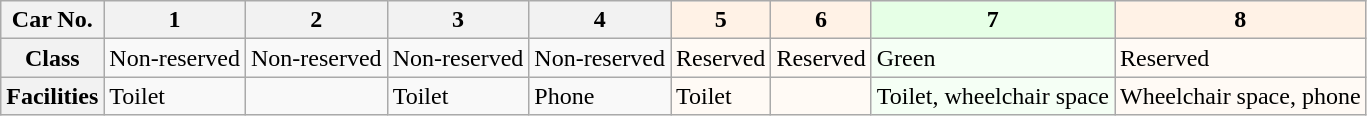<table class="wikitable">
<tr>
<th>Car No.</th>
<th>1</th>
<th>2</th>
<th>3</th>
<th>4</th>
<th style="background: #FFF2E6">5</th>
<th style="background: #FFF2E6">6</th>
<th style="background: #E6FFE6">7</th>
<th style="background: #FFF2E6">8</th>
</tr>
<tr>
<th>Class</th>
<td>Non-reserved</td>
<td>Non-reserved</td>
<td>Non-reserved</td>
<td>Non-reserved</td>
<td style="background: #FFFAF5">Reserved</td>
<td style="background: #FFFAF5">Reserved</td>
<td style="background: #F5FFF5">Green</td>
<td style="background: #FFFAF5">Reserved</td>
</tr>
<tr>
<th>Facilities</th>
<td>Toilet</td>
<td> </td>
<td>Toilet</td>
<td>Phone</td>
<td style="background: #FFFAF5">Toilet</td>
<td style="background: #FFFAF5"> </td>
<td style="background: #F5FFF5">Toilet, wheelchair space</td>
<td style="background: #FFFAF5">Wheelchair space, phone</td>
</tr>
</table>
